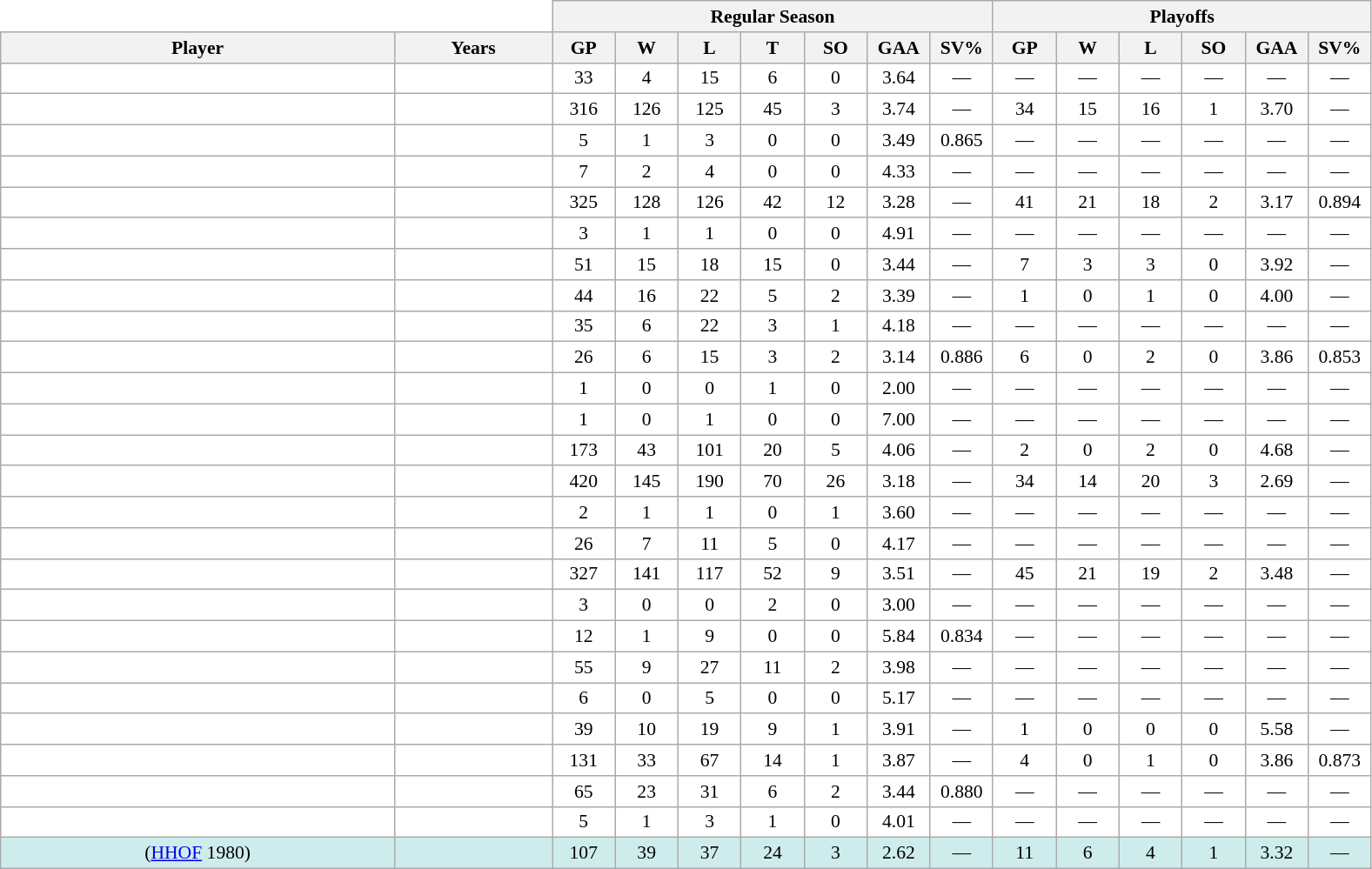<table class="wikitable sortable" style="text-align:center; border:0; background:white; width:73em; font-size:90%;">
<tr>
<th colspan=2 style="border:0; background:white;"></th>
<th colspan=7>Regular Season</th>
<th colspan=6>Playoffs</th>
</tr>
<tr>
<th style="width:25%;">Player</th>
<th style="width:10%;">Years</th>
<th data-sort-type="number" style="width:4%;">GP</th>
<th data-sort-type="number" style="width:4%;">W</th>
<th data-sort-type="number" style="width:4%;">L</th>
<th data-sort-type="number" style="width:4%;">T</th>
<th data-sort-type="number" style="width:4%;">SO</th>
<th data-sort-type="number" style="width:4%;">GAA</th>
<th data-sort-type="number" style="width:4%;">SV%</th>
<th data-sort-type="number" style="width:4%;">GP</th>
<th data-sort-type="number" style="width:4%;">W</th>
<th data-sort-type="number" style="width:4%;">L</th>
<th data-sort-type="number" style="width:4%;">SO</th>
<th data-sort-type="number" style="width:4%;">GAA</th>
<th data-sort-type="number" style="width:4%;">SV%</th>
</tr>
<tr>
<td></td>
<td></td>
<td>33</td>
<td>4</td>
<td>15</td>
<td>6</td>
<td>0</td>
<td>3.64</td>
<td>—</td>
<td>—</td>
<td>—</td>
<td>—</td>
<td>—</td>
<td>—</td>
<td>—</td>
</tr>
<tr>
<td></td>
<td></td>
<td>316</td>
<td>126</td>
<td>125</td>
<td>45</td>
<td>3</td>
<td>3.74</td>
<td>—</td>
<td>34</td>
<td>15</td>
<td>16</td>
<td>1</td>
<td>3.70</td>
<td>—</td>
</tr>
<tr>
<td></td>
<td></td>
<td>5</td>
<td>1</td>
<td>3</td>
<td>0</td>
<td>0</td>
<td>3.49</td>
<td>0.865</td>
<td>—</td>
<td>—</td>
<td>—</td>
<td>—</td>
<td>—</td>
<td>—</td>
</tr>
<tr>
<td></td>
<td></td>
<td>7</td>
<td>2</td>
<td>4</td>
<td>0</td>
<td>0</td>
<td>4.33</td>
<td>—</td>
<td>—</td>
<td>—</td>
<td>—</td>
<td>—</td>
<td>—</td>
<td>—</td>
</tr>
<tr>
<td></td>
<td></td>
<td>325</td>
<td>128</td>
<td>126</td>
<td>42</td>
<td>12</td>
<td>3.28</td>
<td>—</td>
<td>41</td>
<td>21</td>
<td>18</td>
<td>2</td>
<td>3.17</td>
<td>0.894</td>
</tr>
<tr>
<td></td>
<td></td>
<td>3</td>
<td>1</td>
<td>1</td>
<td>0</td>
<td>0</td>
<td>4.91</td>
<td>—</td>
<td>—</td>
<td>—</td>
<td>—</td>
<td>—</td>
<td>—</td>
<td>—</td>
</tr>
<tr>
<td></td>
<td></td>
<td>51</td>
<td>15</td>
<td>18</td>
<td>15</td>
<td>0</td>
<td>3.44</td>
<td>—</td>
<td>7</td>
<td>3</td>
<td>3</td>
<td>0</td>
<td>3.92</td>
<td>—</td>
</tr>
<tr>
<td></td>
<td></td>
<td>44</td>
<td>16</td>
<td>22</td>
<td>5</td>
<td>2</td>
<td>3.39</td>
<td>—</td>
<td>1</td>
<td>0</td>
<td>1</td>
<td>0</td>
<td>4.00</td>
<td>—</td>
</tr>
<tr>
<td></td>
<td></td>
<td>35</td>
<td>6</td>
<td>22</td>
<td>3</td>
<td>1</td>
<td>4.18</td>
<td>—</td>
<td>—</td>
<td>—</td>
<td>—</td>
<td>—</td>
<td>—</td>
<td>—</td>
</tr>
<tr>
<td></td>
<td></td>
<td>26</td>
<td>6</td>
<td>15</td>
<td>3</td>
<td>2</td>
<td>3.14</td>
<td>0.886</td>
<td>6</td>
<td>0</td>
<td>2</td>
<td>0</td>
<td>3.86</td>
<td>0.853</td>
</tr>
<tr>
<td></td>
<td></td>
<td>1</td>
<td>0</td>
<td>0</td>
<td>1</td>
<td>0</td>
<td>2.00</td>
<td>—</td>
<td>—</td>
<td>—</td>
<td>—</td>
<td>—</td>
<td>—</td>
<td>—</td>
</tr>
<tr>
<td></td>
<td></td>
<td>1</td>
<td>0</td>
<td>1</td>
<td>0</td>
<td>0</td>
<td>7.00</td>
<td>—</td>
<td>—</td>
<td>—</td>
<td>—</td>
<td>—</td>
<td>—</td>
<td>—</td>
</tr>
<tr>
<td></td>
<td></td>
<td>173</td>
<td>43</td>
<td>101</td>
<td>20</td>
<td>5</td>
<td>4.06</td>
<td>—</td>
<td>2</td>
<td>0</td>
<td>2</td>
<td>0</td>
<td>4.68</td>
<td>—</td>
</tr>
<tr>
<td></td>
<td></td>
<td>420</td>
<td>145</td>
<td>190</td>
<td>70</td>
<td>26</td>
<td>3.18</td>
<td>—</td>
<td>34</td>
<td>14</td>
<td>20</td>
<td>3</td>
<td>2.69</td>
<td>—</td>
</tr>
<tr>
<td></td>
<td></td>
<td>2</td>
<td>1</td>
<td>1</td>
<td>0</td>
<td>1</td>
<td>3.60</td>
<td>—</td>
<td>—</td>
<td>—</td>
<td>—</td>
<td>—</td>
<td>—</td>
<td>—</td>
</tr>
<tr>
<td></td>
<td></td>
<td>26</td>
<td>7</td>
<td>11</td>
<td>5</td>
<td>0</td>
<td>4.17</td>
<td>—</td>
<td>—</td>
<td>—</td>
<td>—</td>
<td>—</td>
<td>—</td>
<td>—</td>
</tr>
<tr>
<td></td>
<td></td>
<td>327</td>
<td>141</td>
<td>117</td>
<td>52</td>
<td>9</td>
<td>3.51</td>
<td>—</td>
<td>45</td>
<td>21</td>
<td>19</td>
<td>2</td>
<td>3.48</td>
<td>—</td>
</tr>
<tr>
<td></td>
<td></td>
<td>3</td>
<td>0</td>
<td>0</td>
<td>2</td>
<td>0</td>
<td>3.00</td>
<td>—</td>
<td>—</td>
<td>—</td>
<td>—</td>
<td>—</td>
<td>—</td>
<td>—</td>
</tr>
<tr>
<td></td>
<td></td>
<td>12</td>
<td>1</td>
<td>9</td>
<td>0</td>
<td>0</td>
<td>5.84</td>
<td>0.834</td>
<td>—</td>
<td>—</td>
<td>—</td>
<td>—</td>
<td>—</td>
<td>—</td>
</tr>
<tr>
<td></td>
<td></td>
<td>55</td>
<td>9</td>
<td>27</td>
<td>11</td>
<td>2</td>
<td>3.98</td>
<td>—</td>
<td>—</td>
<td>—</td>
<td>—</td>
<td>—</td>
<td>—</td>
<td>—</td>
</tr>
<tr>
<td></td>
<td></td>
<td>6</td>
<td>0</td>
<td>5</td>
<td>0</td>
<td>0</td>
<td>5.17</td>
<td>—</td>
<td>—</td>
<td>—</td>
<td>—</td>
<td>—</td>
<td>—</td>
<td>—</td>
</tr>
<tr>
<td></td>
<td></td>
<td>39</td>
<td>10</td>
<td>19</td>
<td>9</td>
<td>1</td>
<td>3.91</td>
<td>—</td>
<td>1</td>
<td>0</td>
<td>0</td>
<td>0</td>
<td>5.58</td>
<td>—</td>
</tr>
<tr>
<td></td>
<td></td>
<td>131</td>
<td>33</td>
<td>67</td>
<td>14</td>
<td>1</td>
<td>3.87</td>
<td>—</td>
<td>4</td>
<td>0</td>
<td>1</td>
<td>0</td>
<td>3.86</td>
<td>0.873</td>
</tr>
<tr>
<td></td>
<td></td>
<td>65</td>
<td>23</td>
<td>31</td>
<td>6</td>
<td>2</td>
<td>3.44</td>
<td>0.880</td>
<td>—</td>
<td>—</td>
<td>—</td>
<td>—</td>
<td>—</td>
<td>—</td>
</tr>
<tr>
<td></td>
<td></td>
<td>5</td>
<td>1</td>
<td>3</td>
<td>1</td>
<td>0</td>
<td>4.01</td>
<td>—</td>
<td>—</td>
<td>—</td>
<td>—</td>
<td>—</td>
<td>—</td>
<td>—</td>
</tr>
<tr style="background:#CFECEC;">
<td> (<a href='#'>HHOF</a> 1980)</td>
<td></td>
<td>107</td>
<td>39</td>
<td>37</td>
<td>24</td>
<td>3</td>
<td>2.62</td>
<td>—</td>
<td>11</td>
<td>6</td>
<td>4</td>
<td>1</td>
<td>3.32</td>
<td>—</td>
</tr>
</table>
